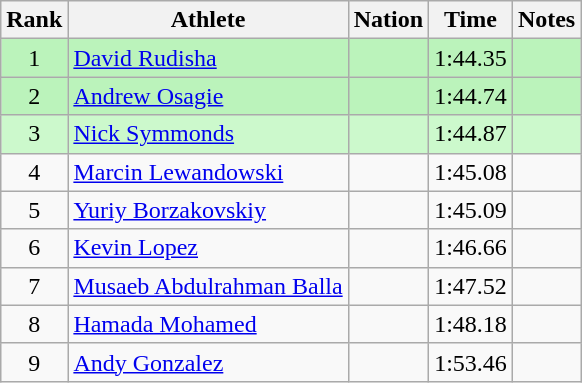<table class="wikitable sortable" style="text-align:center">
<tr>
<th>Rank</th>
<th>Athlete</th>
<th>Nation</th>
<th>Time</th>
<th>Notes</th>
</tr>
<tr bgcolor=bbf3bb>
<td>1</td>
<td align=left><a href='#'>David Rudisha</a></td>
<td align=left></td>
<td>1:44.35</td>
<td></td>
</tr>
<tr bgcolor=bbf3bb>
<td>2</td>
<td align=left><a href='#'>Andrew Osagie</a></td>
<td align=left></td>
<td>1:44.74</td>
<td></td>
</tr>
<tr bgcolor=ccf9cc>
<td>3</td>
<td align=left><a href='#'>Nick Symmonds</a></td>
<td align=left></td>
<td>1:44.87</td>
<td></td>
</tr>
<tr>
<td>4</td>
<td align=left><a href='#'>Marcin Lewandowski</a></td>
<td align=left></td>
<td>1:45.08</td>
<td></td>
</tr>
<tr>
<td>5</td>
<td align=left><a href='#'>Yuriy Borzakovskiy</a></td>
<td align=left></td>
<td>1:45.09</td>
<td></td>
</tr>
<tr>
<td>6</td>
<td align=left><a href='#'>Kevin Lopez</a></td>
<td align=left></td>
<td>1:46.66</td>
<td></td>
</tr>
<tr>
<td>7</td>
<td align=left><a href='#'>Musaeb Abdulrahman Balla</a></td>
<td align=left></td>
<td>1:47.52</td>
<td></td>
</tr>
<tr>
<td>8</td>
<td align=left><a href='#'>Hamada Mohamed</a></td>
<td align=left></td>
<td>1:48.18</td>
<td></td>
</tr>
<tr>
<td>9</td>
<td align=left><a href='#'>Andy Gonzalez</a></td>
<td align=left></td>
<td>1:53.46</td>
<td></td>
</tr>
</table>
